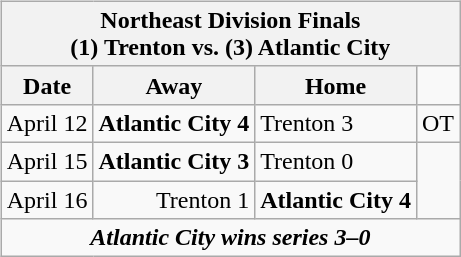<table cellspacing="10">
<tr>
<td valign="top"><br><table class="wikitable">
<tr>
<th bgcolor="#DDDDDD" colspan="4">Northeast Division Finals<br>(1) Trenton vs. (3) Atlantic City</th>
</tr>
<tr>
<th>Date</th>
<th>Away</th>
<th>Home</th>
</tr>
<tr>
<td>April 12</td>
<td align="right"><strong>Atlantic City 4</strong></td>
<td>Trenton 3</td>
<td>OT</td>
</tr>
<tr>
<td>April 15</td>
<td align="right"><strong>Atlantic City 3</strong></td>
<td>Trenton 0</td>
</tr>
<tr>
<td>April 16</td>
<td align="right">Trenton 1</td>
<td><strong>Atlantic City 4</strong></td>
</tr>
<tr align="center">
<td colspan="4"><strong><em>Atlantic City wins series 3–0</em></strong></td>
</tr>
</table>
</td>
</tr>
</table>
